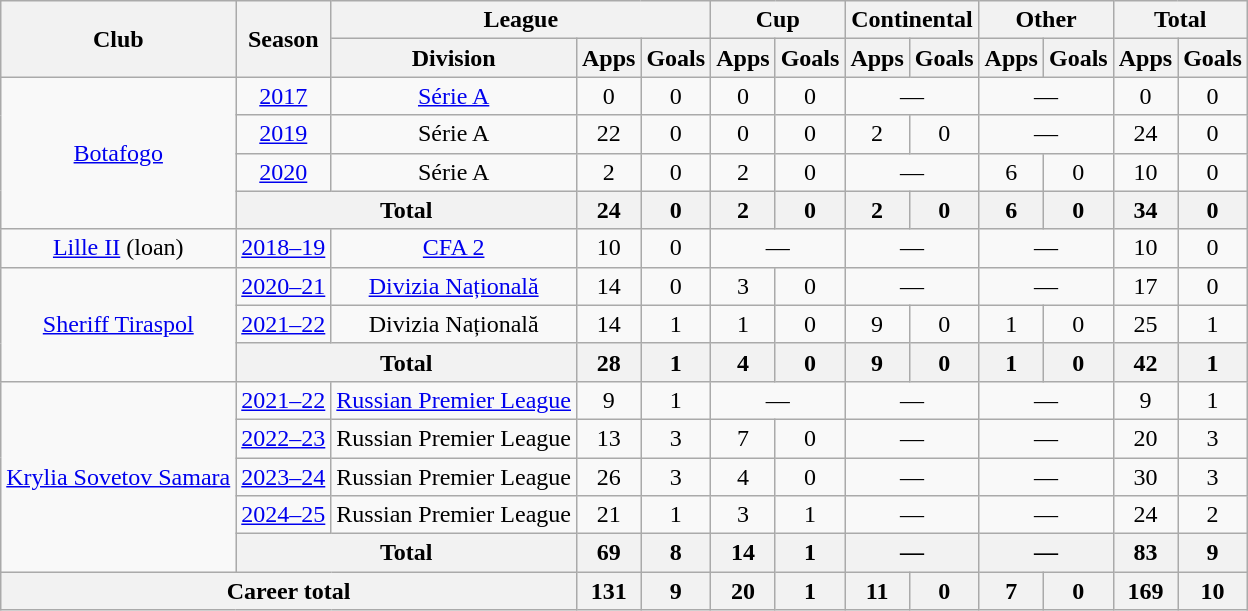<table class="wikitable" style="text-align: center;">
<tr>
<th rowspan=2>Club</th>
<th rowspan=2>Season</th>
<th colspan=3>League</th>
<th colspan=2>Cup</th>
<th colspan=2>Continental</th>
<th colspan=2>Other</th>
<th colspan=2>Total</th>
</tr>
<tr>
<th>Division</th>
<th>Apps</th>
<th>Goals</th>
<th>Apps</th>
<th>Goals</th>
<th>Apps</th>
<th>Goals</th>
<th>Apps</th>
<th>Goals</th>
<th>Apps</th>
<th>Goals</th>
</tr>
<tr>
<td rowspan="4"><a href='#'>Botafogo</a></td>
<td><a href='#'>2017</a></td>
<td><a href='#'>Série A</a></td>
<td>0</td>
<td>0</td>
<td>0</td>
<td>0</td>
<td colspan="2">—</td>
<td colspan="2">—</td>
<td>0</td>
<td>0</td>
</tr>
<tr>
<td><a href='#'>2019</a></td>
<td>Série A</td>
<td>22</td>
<td>0</td>
<td>0</td>
<td>0</td>
<td>2</td>
<td>0</td>
<td colspan="2">—</td>
<td>24</td>
<td>0</td>
</tr>
<tr>
<td><a href='#'>2020</a></td>
<td>Série A</td>
<td>2</td>
<td>0</td>
<td>2</td>
<td>0</td>
<td colspan="2">—</td>
<td>6</td>
<td>0</td>
<td>10</td>
<td>0</td>
</tr>
<tr>
<th colspan=2>Total</th>
<th>24</th>
<th>0</th>
<th>2</th>
<th>0</th>
<th>2</th>
<th>0</th>
<th>6</th>
<th>0</th>
<th>34</th>
<th>0</th>
</tr>
<tr>
<td><a href='#'>Lille II</a> (loan)</td>
<td><a href='#'>2018–19</a></td>
<td><a href='#'>CFA 2</a></td>
<td>10</td>
<td>0</td>
<td colspan="2">—</td>
<td colspan="2">—</td>
<td colspan="2">—</td>
<td>10</td>
<td>0</td>
</tr>
<tr>
<td rowspan="3"><a href='#'>Sheriff Tiraspol</a></td>
<td><a href='#'>2020–21</a></td>
<td><a href='#'>Divizia Națională</a></td>
<td>14</td>
<td>0</td>
<td>3</td>
<td>0</td>
<td colspan="2">—</td>
<td colspan="2">—</td>
<td>17</td>
<td>0</td>
</tr>
<tr>
<td><a href='#'>2021–22</a></td>
<td>Divizia Națională</td>
<td>14</td>
<td>1</td>
<td>1</td>
<td>0</td>
<td>9</td>
<td>0</td>
<td>1</td>
<td>0</td>
<td>25</td>
<td>1</td>
</tr>
<tr>
<th colspan=2>Total</th>
<th>28</th>
<th>1</th>
<th>4</th>
<th>0</th>
<th>9</th>
<th>0</th>
<th>1</th>
<th>0</th>
<th>42</th>
<th>1</th>
</tr>
<tr>
<td rowspan="5"><a href='#'>Krylia Sovetov Samara</a></td>
<td><a href='#'>2021–22</a></td>
<td><a href='#'>Russian Premier League</a></td>
<td>9</td>
<td>1</td>
<td colspan="2">—</td>
<td colspan="2">—</td>
<td colspan="2">—</td>
<td>9</td>
<td>1</td>
</tr>
<tr>
<td><a href='#'>2022–23</a></td>
<td>Russian Premier League</td>
<td>13</td>
<td>3</td>
<td>7</td>
<td>0</td>
<td colspan="2">—</td>
<td colspan="2">—</td>
<td>20</td>
<td>3</td>
</tr>
<tr>
<td><a href='#'>2023–24</a></td>
<td>Russian Premier League</td>
<td>26</td>
<td>3</td>
<td>4</td>
<td>0</td>
<td colspan="2">—</td>
<td colspan="2">—</td>
<td>30</td>
<td>3</td>
</tr>
<tr>
<td><a href='#'>2024–25</a></td>
<td>Russian Premier League</td>
<td>21</td>
<td>1</td>
<td>3</td>
<td>1</td>
<td colspan="2">—</td>
<td colspan="2">—</td>
<td>24</td>
<td>2</td>
</tr>
<tr>
<th colspan="2">Total</th>
<th>69</th>
<th>8</th>
<th>14</th>
<th>1</th>
<th colspan="2">—</th>
<th colspan="2">—</th>
<th>83</th>
<th>9</th>
</tr>
<tr>
<th colspan="3">Career total</th>
<th>131</th>
<th>9</th>
<th>20</th>
<th>1</th>
<th>11</th>
<th>0</th>
<th>7</th>
<th>0</th>
<th>169</th>
<th>10</th>
</tr>
</table>
